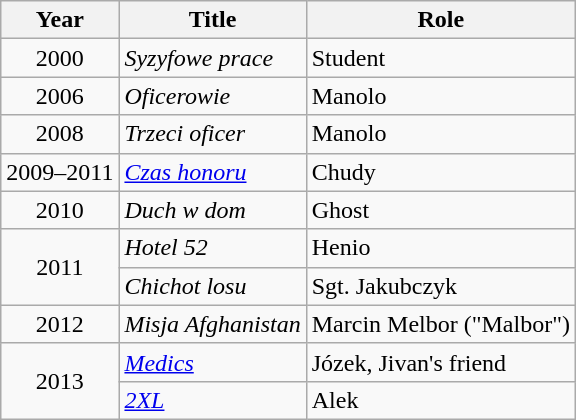<table class="wikitable sortable">
<tr>
<th>Year</th>
<th>Title</th>
<th>Role</th>
</tr>
<tr>
<td align="center">2000</td>
<td><em>Syzyfowe prace</em></td>
<td>Student</td>
</tr>
<tr>
<td align="center">2006</td>
<td><em>Oficerowie</em></td>
<td>Manolo</td>
</tr>
<tr>
<td align="center">2008</td>
<td><em>Trzeci oficer</em></td>
<td>Manolo</td>
</tr>
<tr>
<td align="center">2009–2011</td>
<td><em><a href='#'>Czas honoru</a></em></td>
<td>Chudy</td>
</tr>
<tr>
<td align="center">2010</td>
<td><em>Duch w dom</em></td>
<td>Ghost</td>
</tr>
<tr>
<td align="center" rowspan="2">2011</td>
<td><em>Hotel 52</em></td>
<td>Henio</td>
</tr>
<tr>
<td><em>Chichot losu</em></td>
<td>Sgt. Jakubczyk</td>
</tr>
<tr>
<td align="center">2012</td>
<td><em>Misja Afghanistan</em></td>
<td>Marcin Melbor ("Malbor")</td>
</tr>
<tr>
<td align="center" rowspan="2">2013</td>
<td><em><a href='#'>Medics</a></em></td>
<td>Józek, Jivan's friend</td>
</tr>
<tr>
<td><em><a href='#'>2XL</a></em></td>
<td>Alek</td>
</tr>
</table>
